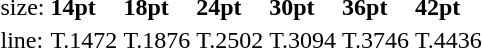<table style="margin-left:40px;">
<tr>
<td>size:</td>
<td><strong>14pt</strong></td>
<td><strong>18pt</strong></td>
<td><strong>24pt</strong></td>
<td><strong>30pt</strong></td>
<td><strong>36pt</strong></td>
<td><strong>42pt</strong></td>
</tr>
<tr>
<td>line:</td>
<td>T.1472</td>
<td>T.1876</td>
<td>T.2502</td>
<td>T.3094</td>
<td>T.3746</td>
<td>T.4436</td>
</tr>
</table>
